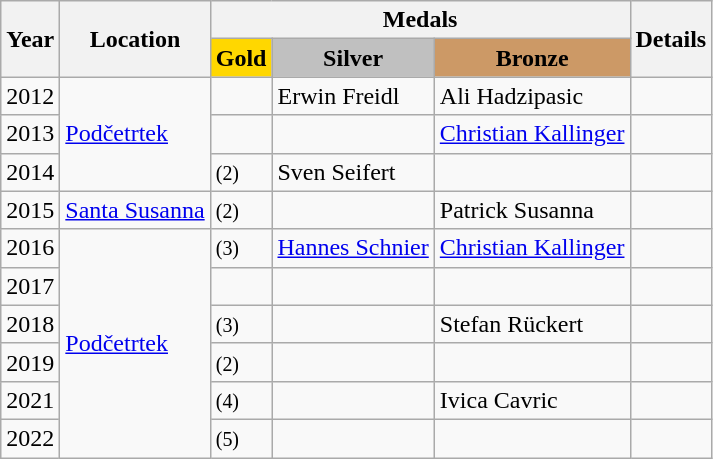<table class="wikitable">
<tr>
<th rowspan="2">Year</th>
<th rowspan="2">Location</th>
<th colspan="3">Medals</th>
<th rowspan="2">Details</th>
</tr>
<tr style="text-align:center;">
<td bgcolor="gold"><strong>Gold</strong></td>
<td bgcolor="silver"><strong>Silver</strong></td>
<td bgcolor="cc9966"><strong>Bronze</strong></td>
</tr>
<tr>
<td>2012</td>
<td rowspan="3"> <a href='#'>Podčetrtek</a></td>
<td></td>
<td> Erwin Freidl</td>
<td> Ali Hadzipasic</td>
<td></td>
</tr>
<tr>
<td>2013</td>
<td></td>
<td></td>
<td> <a href='#'>Christian Kallinger</a></td>
<td></td>
</tr>
<tr>
<td>2014</td>
<td> <small>(2)</small></td>
<td> Sven Seifert</td>
<td></td>
<td></td>
</tr>
<tr>
<td>2015</td>
<td> <a href='#'>Santa Susanna</a></td>
<td> <small>(2)</small></td>
<td></td>
<td> Patrick Susanna</td>
<td></td>
</tr>
<tr>
<td>2016</td>
<td rowspan="6"> <a href='#'>Podčetrtek</a></td>
<td> <small>(3)</small></td>
<td> <a href='#'>Hannes Schnier</a></td>
<td> <a href='#'>Christian Kallinger</a></td>
<td></td>
</tr>
<tr>
<td>2017</td>
<td></td>
<td></td>
<td></td>
<td></td>
</tr>
<tr>
<td>2018</td>
<td> <small>(3)</small></td>
<td></td>
<td> Stefan Rückert</td>
<td></td>
</tr>
<tr>
<td>2019</td>
<td> <small>(2)</small></td>
<td></td>
<td></td>
<td></td>
</tr>
<tr>
<td>2021</td>
<td> <small>(4)</small></td>
<td></td>
<td> Ivica Cavric</td>
<td></td>
</tr>
<tr>
<td>2022</td>
<td> <small>(5)</small></td>
<td></td>
<td></td>
<td></td>
</tr>
</table>
